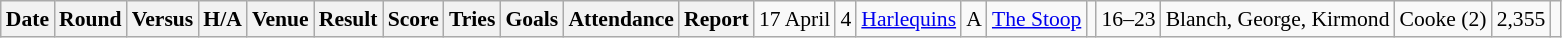<table class="wikitable defaultleft col2center col4center col7center col10right" style="font-size:90%;">
<tr>
<th>Date</th>
<th>Round</th>
<th>Versus</th>
<th>H/A</th>
<th>Venue</th>
<th>Result</th>
<th>Score</th>
<th>Tries</th>
<th>Goals</th>
<th>Attendance</th>
<th>Report</th>
<td>17 April</td>
<td>4</td>
<td> <a href='#'>Harlequins</a></td>
<td>A</td>
<td><a href='#'>The Stoop</a></td>
<td></td>
<td>16–23</td>
<td>Blanch, George, Kirmond</td>
<td>Cooke (2)</td>
<td>2,355</td>
<td></td>
</tr>
</table>
